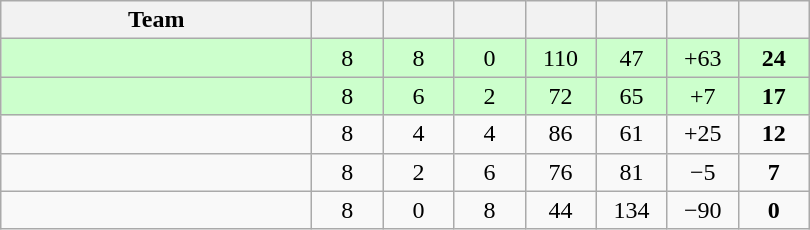<table class=wikitable style="text-align:center">
<tr>
<th width=200>Team</th>
<th width=40></th>
<th width=40></th>
<th width=40></th>
<th width=40></th>
<th width=40></th>
<th width=40></th>
<th width=40></th>
</tr>
<tr bgcolor=ccffcc>
<td align=left></td>
<td>8</td>
<td>8</td>
<td>0</td>
<td>110</td>
<td>47</td>
<td>+63</td>
<td><strong>24</strong></td>
</tr>
<tr bgcolor=ccffcc>
<td align=left></td>
<td>8</td>
<td>6</td>
<td>2</td>
<td>72</td>
<td>65</td>
<td>+7</td>
<td><strong>17</strong></td>
</tr>
<tr>
<td align=left></td>
<td>8</td>
<td>4</td>
<td>4</td>
<td>86</td>
<td>61</td>
<td>+25</td>
<td><strong>12</strong></td>
</tr>
<tr>
<td align=left></td>
<td>8</td>
<td>2</td>
<td>6</td>
<td>76</td>
<td>81</td>
<td>−5</td>
<td><strong>7</strong></td>
</tr>
<tr>
<td align=left></td>
<td>8</td>
<td>0</td>
<td>8</td>
<td>44</td>
<td>134</td>
<td>−90</td>
<td><strong>0</strong></td>
</tr>
</table>
